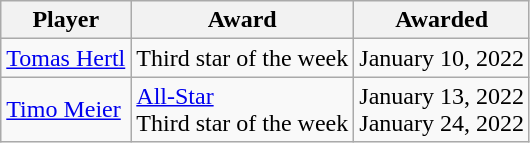<table class="wikitable sortable">
<tr>
<th>Player</th>
<th>Award</th>
<th>Awarded</th>
</tr>
<tr>
<td><a href='#'>Tomas Hertl</a></td>
<td>Third star of the week</td>
<td>January 10, 2022</td>
</tr>
<tr>
<td><a href='#'>Timo Meier</a></td>
<td><a href='#'>All-Star</a><br>Third star of the week</td>
<td>January 13, 2022<br>January 24, 2022</td>
</tr>
</table>
